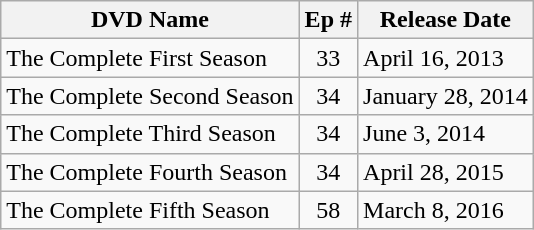<table class="wikitable">
<tr>
<th>DVD Name</th>
<th>Ep #</th>
<th>Release Date</th>
</tr>
<tr>
<td>The Complete First Season</td>
<td align="center">33</td>
<td>April 16, 2013</td>
</tr>
<tr>
<td>The Complete Second Season</td>
<td align="center">34</td>
<td>January 28, 2014</td>
</tr>
<tr>
<td>The Complete Third Season</td>
<td align="center">34</td>
<td>June 3, 2014</td>
</tr>
<tr>
<td>The Complete Fourth Season</td>
<td align="center">34</td>
<td>April 28, 2015</td>
</tr>
<tr>
<td>The Complete Fifth Season</td>
<td align="center">58</td>
<td>March 8, 2016</td>
</tr>
</table>
